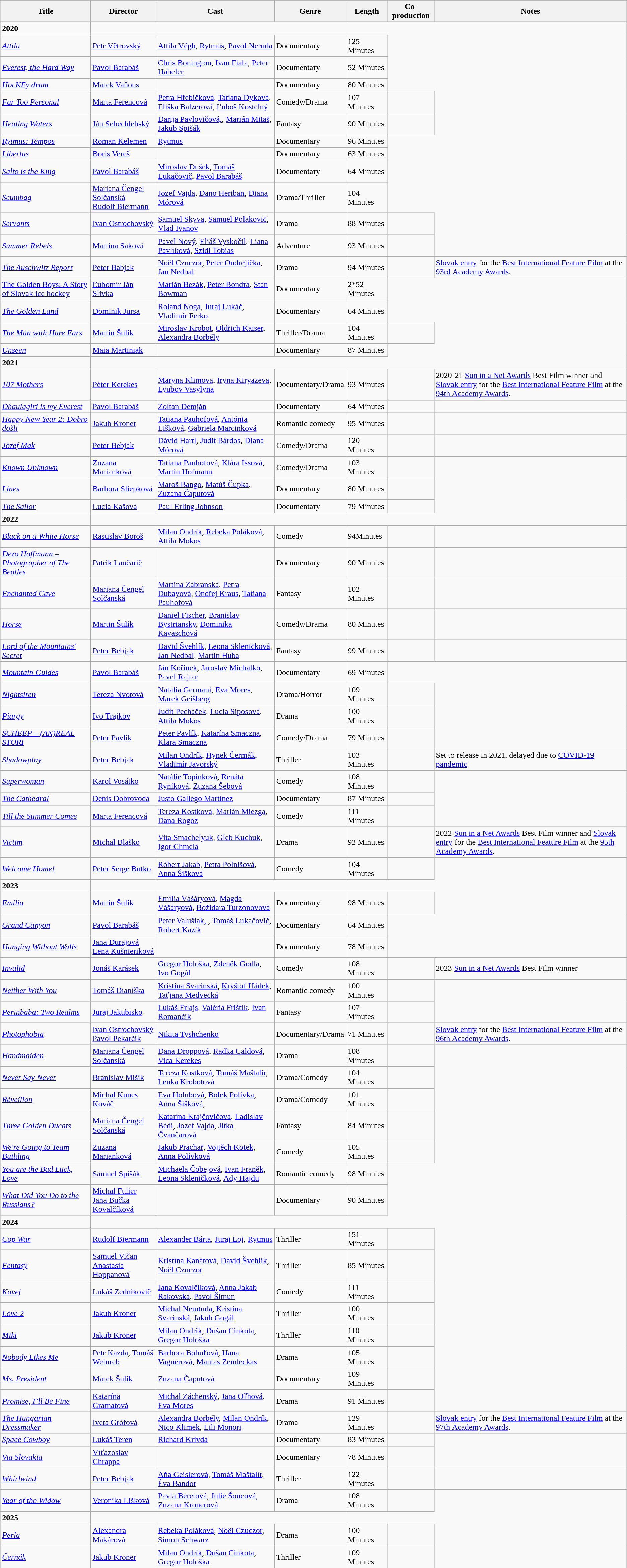<table class="wikitable sortable">
<tr>
</tr>
<tr>
<th>Title</th>
<th>Director</th>
<th>Cast</th>
<th>Genre</th>
<th>Length</th>
<th>Co-production</th>
<th>Notes</th>
</tr>
<tr>
<td><strong>2020</strong></td>
</tr>
<tr>
</tr>
<tr>
<td><em><a href='#'>Attila</a></em></td>
<td><a href='#'>Petr Větrovský</a></td>
<td><a href='#'>Attila Végh</a>, <a href='#'>Rytmus</a>, <a href='#'>Pavol Neruda</a></td>
<td>Documentary</td>
<td>125 Minutes</td>
</tr>
<tr>
<td><em><a href='#'>Everest, the Hard Way</a></em></td>
<td><a href='#'>Pavol Barabáš</a></td>
<td><a href='#'>Chris Bonington</a>, <a href='#'>Ivan Fiala</a>, <a href='#'>Peter Habeler</a></td>
<td>Documentary</td>
<td>52 Minutes</td>
</tr>
<tr>
<td><em><a href='#'>HocKEy dram</a></em></td>
<td><a href='#'>Marek Vaňous</a></td>
<td></td>
<td>Documentary</td>
<td>80 Minutes</td>
</tr>
<tr>
<td><em><a href='#'>Far Too Personal</a></em></td>
<td><a href='#'>Marta Ferencová</a></td>
<td><a href='#'>Petra Hřebíčková</a>, <a href='#'>Tatiana Dyková</a>, <a href='#'>Eliška Balzerová</a>, <a href='#'>Ľuboš Kostelný</a></td>
<td>Comedy/Drama</td>
<td>107 Minutes</td>
<td></td>
</tr>
<tr>
<td><em><a href='#'>Healing Waters</a></em></td>
<td><a href='#'>Ján Sebechlebský</a></td>
<td><a href='#'>Darija Pavlovičová,</a>, <a href='#'>Marián Mitaš</a>, <a href='#'>Jakub Spišák</a></td>
<td>Fantasy</td>
<td>90 Minutes</td>
<td></td>
</tr>
<tr>
<td><em><a href='#'>Rytmus: Tempos</a></em></td>
<td><a href='#'>Roman Kelemen</a></td>
<td><a href='#'>Rytmus</a></td>
<td>Documentary</td>
<td>96 Minutes</td>
</tr>
<tr>
<td><em><a href='#'>Libertas</a></em></td>
<td><a href='#'>Boris Vereš</a></td>
<td></td>
<td>Documentary</td>
<td>63 Minutes</td>
</tr>
<tr>
<td><em><a href='#'>Salto is the King</a></em></td>
<td><a href='#'>Pavol Barabáš</a></td>
<td><a href='#'>Miroslav Dušek</a>, <a href='#'>Tomáš Lukačovič</a>, <a href='#'>Pavol Barabáš</a></td>
<td>Documentary</td>
<td>64 Minutes</td>
</tr>
<tr>
<td><em><a href='#'>Scumbag</a></em></td>
<td><a href='#'>Mariana Čengel Solčanská</a><br><a href='#'>Rudolf Biermann</a></td>
<td><a href='#'>Jozef Vajda</a>, <a href='#'>Dano Heriban</a>, <a href='#'>Diana Mórová</a></td>
<td>Drama/Thriller</td>
<td>104 Minutes</td>
</tr>
<tr>
<td><em><a href='#'>Servants</a></em></td>
<td><a href='#'>Ivan Ostrochovský</a></td>
<td><a href='#'>Samuel Skyva</a>, <a href='#'>Samuel Polakovič</a>, <a href='#'>Vlad Ivanov</a></td>
<td>Drama</td>
<td>88 Minutes</td>
<td><br><br></td>
</tr>
<tr>
<td><em><a href='#'>Summer Rebels</a></em></td>
<td><a href='#'>Martina Saková</a></td>
<td><a href='#'>Pavel Nový</a>, <a href='#'>Eliáš Vyskočil</a>, <a href='#'>Liana Pavlíková</a>, <a href='#'>Szidi Tobias</a></td>
<td>Adventure</td>
<td>93 Minutes</td>
<td></td>
</tr>
<tr>
<td><em><a href='#'>The Auschwitz Report</a></em></td>
<td><a href='#'>Peter Babjak</a></td>
<td><a href='#'>Noël Czuczor</a>, <a href='#'>Peter Ondrejička</a>, <a href='#'>Jan Nedbal</a></td>
<td>Drama</td>
<td>94 Minutes</td>
<td><br><br></td>
<td><a href='#'>Slovak entry</a> for the <a href='#'>Best International Feature Film</a> at the <a href='#'>93rd Academy Awards</a>.</td>
</tr>
<tr>
<td><a href='#'>The Golden Boys: A Story of Slovak ice hockey</a></td>
<td><a href='#'>Ľubomír Ján Slivka</a></td>
<td><a href='#'>Marián Bezák</a>, <a href='#'>Peter Bondra</a>, <a href='#'>Stan Bowman</a></td>
<td>Documentary</td>
<td>2*52 Minutes</td>
</tr>
<tr>
<td><em><a href='#'>The Golden Land</a></em></td>
<td><a href='#'>Dominik Jursa</a></td>
<td><a href='#'>Roland Noga</a>, <a href='#'>Juraj Lukáč</a>, <a href='#'>Vladimír Ferko</a></td>
<td>Documentary</td>
<td>64 Minutes</td>
</tr>
<tr>
<td><em><a href='#'>The Man with Hare Ears</a></em></td>
<td><a href='#'>Martin Šulík</a></td>
<td><a href='#'>Miroslav Krobot</a>, <a href='#'>Oldřich Kaiser</a>, <a href='#'>Alexandra Borbély</a></td>
<td>Thriller/Drama</td>
<td>104 Minutes</td>
<td></td>
</tr>
<tr>
<td><em><a href='#'>Unseen</a></em></td>
<td><a href='#'>Maia Martiniak</a></td>
<td></td>
<td>Documentary</td>
<td>87 Minutes</td>
</tr>
<tr>
</tr>
<tr>
<td><strong>2021</strong></td>
</tr>
<tr>
<td><em><a href='#'>107 Mothers</a></em></td>
<td><a href='#'>Péter Kerekes</a></td>
<td><a href='#'>Maryna Klimova</a>, <a href='#'>Iryna Kiryazeva</a>, <a href='#'>Lyubov Vasylyna</a></td>
<td>Documentary/Drama</td>
<td>93 Minutes</td>
<td><br></td>
<td>2020-21 <a href='#'>Sun in a Net Awards</a> Best Film winner and <a href='#'>Slovak entry</a> for the <a href='#'>Best International Feature Film</a> at the <a href='#'>94th Academy Awards</a>.</td>
</tr>
<tr>
<td><em><a href='#'>Dhaulagiri is my Everest</a></em></td>
<td><a href='#'>Pavol Barabáš</a></td>
<td><a href='#'>Zoltán Demján</a></td>
<td>Documentary</td>
<td>64 Minutes</td>
<td></td>
<td></td>
</tr>
<tr>
<td><em><a href='#'>Happy New Year 2: Dobro došli</a></em></td>
<td><a href='#'>Jakub Kroner</a></td>
<td><a href='#'>Tatiana Pauhofová</a>, <a href='#'>Antónia Lišková</a>, <a href='#'>Gabriela Marcinková</a></td>
<td>Romantic comedy</td>
<td>95 Minutes</td>
<td></td>
<td></td>
</tr>
<tr>
<td><em><a href='#'>Jozef Mak</a></em></td>
<td><a href='#'>Peter Bebjak</a></td>
<td><a href='#'>Dávid Hartl</a>, <a href='#'>Judit Bárdos</a>, <a href='#'>Diana Mórová</a></td>
<td>Comedy/Drama</td>
<td>120 Minutes</td>
<td></td>
<td></td>
</tr>
<tr>
<td><em><a href='#'>Known Unknown</a></em></td>
<td><a href='#'>Zuzana Marianková</a></td>
<td><a href='#'>Tatiana Pauhofová</a>, <a href='#'>Klára Issová</a>, <a href='#'>Martin Hofmann</a></td>
<td>Comedy/Drama</td>
<td>103 Minutes</td>
<td></td>
</tr>
<tr>
<td><em><a href='#'>Lines</a></em></td>
<td><a href='#'>Barbora Sliepková</a></td>
<td><a href='#'>Maroš Bango</a>, <a href='#'>Matúš Čupka</a>, <a href='#'>Zuzana Čaputová</a></td>
<td>Documentary</td>
<td>80 Minutes</td>
<td></td>
</tr>
<tr>
</tr>
<tr>
<td><em><a href='#'>The Sailor</a></em></td>
<td><a href='#'>Lucia Kašová</a></td>
<td><a href='#'>Paul Erling Johnson</a></td>
<td>Documentary</td>
<td>79 Minutes</td>
<td></td>
</tr>
<tr>
<td><strong>2022</strong></td>
</tr>
<tr>
<td><em><a href='#'>Black on a White Horse</a></em></td>
<td><a href='#'>Rastislav Boroš</a></td>
<td><a href='#'>Milan Ondrík</a>, <a href='#'>Rebeka Poláková</a>, <a href='#'>Attila Mokos</a></td>
<td>Comedy</td>
<td>94Minutes</td>
<td></td>
<td></td>
</tr>
<tr>
<td><em><a href='#'>Dezo Hoffmann – Photographer of The Beatles</a></em></td>
<td><a href='#'>Patrik Lančarič</a></td>
<td></td>
<td>Documentary</td>
<td>90 Minutes</td>
<td></td>
</tr>
<tr>
<td><em><a href='#'>Enchanted Cave</a></em></td>
<td><a href='#'>Mariana Čengel Solčanská</a></td>
<td><a href='#'>Martina Zábranská</a>, <a href='#'>Petra Dubayová</a>, <a href='#'>Ondřej Kraus</a>, <a href='#'>Tatiana Pauhofová</a></td>
<td>Fantasy</td>
<td>102 Minutes</td>
<td><br></td>
<td></td>
</tr>
<tr>
<td><em><a href='#'>Horse</a></em></td>
<td><a href='#'>Martin Šulík</a></td>
<td><a href='#'>Daniel Fischer</a>, <a href='#'>Branislav Bystriansky</a>, <a href='#'>Dominika Kavaschová</a></td>
<td>Comedy/Drama</td>
<td>80 Minutes</td>
<td></td>
<td></td>
</tr>
<tr>
<td><em><a href='#'>Lord of the Mountains' Secret</a></em></td>
<td><a href='#'>Peter Bebjak</a></td>
<td><a href='#'>David Švehlík</a>, <a href='#'>Leona Skleničková</a>, <a href='#'>Jan Nedbal</a>, <a href='#'>Martin Huba</a></td>
<td>Fantasy</td>
<td>99 Minutes</td>
<td><br></td>
<td></td>
</tr>
<tr>
<td><em><a href='#'>Mountain Guides</a></em></td>
<td><a href='#'>Pavol Barabáš</a></td>
<td><a href='#'>Ján Kořínek</a>, <a href='#'>Jaroslav Michalko</a>, <a href='#'>Pavel Rajtar</a></td>
<td>Documentary</td>
<td>69 Minutes</td>
</tr>
<tr>
<td><em><a href='#'>Nightsiren</a></em></td>
<td><a href='#'>Tereza Nvotová</a></td>
<td><a href='#'>Natalia Germani</a>, <a href='#'>Eva Mores</a>, <a href='#'>Marek Geišberg</a></td>
<td>Drama/Horror</td>
<td>109 Minutes</td>
<td></td>
</tr>
<tr>
<td><em><a href='#'>Piargy</a></em></td>
<td><a href='#'>Ivo Trajkov</a></td>
<td><a href='#'>Judit Pecháček</a>, <a href='#'>Lucia Siposová</a>, <a href='#'>Attila Mokos</a></td>
<td>Drama</td>
<td>100 Minutes</td>
<td><br></td>
</tr>
<tr>
<td><em><a href='#'>SCHEEP – (AN)REAL STORI</a></em></td>
<td><a href='#'>Peter Pavlík</a></td>
<td><a href='#'>Peter Pavlík</a>, <a href='#'>Katarína Smaczna</a>, <a href='#'>Klara Smaczna</a></td>
<td>Comedy/Drama</td>
<td>79 Minutes</td>
<td></td>
</tr>
<tr>
<td><em><a href='#'>Shadowplay</a></em></td>
<td><a href='#'>Peter Bebjak</a></td>
<td><a href='#'>Milan Ondrík</a>, <a href='#'>Hynek Čermák</a>, <a href='#'>Vladimír Javorský</a></td>
<td>Thriller</td>
<td>103 Minutes</td>
<td></td>
<td>Set to release in 2021, delayed due to <a href='#'>COVID-19 pandemic</a></td>
</tr>
<tr>
<td><em><a href='#'>Superwoman</a></em></td>
<td><a href='#'>Karol Vosátko</a></td>
<td><a href='#'>Natálie Topinková</a>, <a href='#'>Renáta Ryníková</a>, <a href='#'>Zuzana Šebová</a></td>
<td>Comedy</td>
<td>108 Minutes</td>
<td></td>
</tr>
<tr>
<td><em><a href='#'>The Cathedral</a></em></td>
<td><a href='#'>Denis Dobrovoda</a></td>
<td><a href='#'>Justo Gallego Martínez</a></td>
<td>Documentary</td>
<td>87 Minutes</td>
<td></td>
</tr>
<tr>
<td><em><a href='#'>Till the Summer Comes</a></em></td>
<td><a href='#'>Marta Ferencová</a></td>
<td><a href='#'>Tereza Kostková</a>, <a href='#'>Marián Miezga</a>, <a href='#'>Dana Rogoz</a></td>
<td>Comedy</td>
<td>111 Minutes</td>
<td></td>
</tr>
<tr>
<td><em><a href='#'>Victim</a></em></td>
<td><a href='#'>Michal Blaško</a></td>
<td><a href='#'>Vita Smachelyuk</a>, <a href='#'>Gleb Kuchuk</a>, <a href='#'>Igor Chmela</a></td>
<td>Drama</td>
<td>92 Minutes</td>
<td><br></td>
<td>2022 <a href='#'>Sun in a Net Awards</a> Best Film winner and <a href='#'>Slovak entry</a> for the <a href='#'>Best International Feature Film</a> at the <a href='#'>95th Academy Awards</a>.</td>
</tr>
<tr>
<td><em><a href='#'>Welcome Home!</a></em></td>
<td><a href='#'>Peter Serge Butko</a></td>
<td><a href='#'>Róbert Jakab</a>, <a href='#'>Petra Polnišová</a>, <a href='#'>Anna Šišková</a></td>
<td>Comedy</td>
<td>104 Minutes</td>
<td></td>
</tr>
<tr>
<td><strong>2023</strong></td>
</tr>
<tr>
<td><em><a href='#'>Emília</a></em></td>
<td><a href='#'>Martin Šulík</a></td>
<td><a href='#'>Emília Vášáryová</a>, <a href='#'>Magda Vášáryová</a>, <a href='#'>Božidara Turzonovová</a></td>
<td>Documentary</td>
<td>98 Minutes</td>
<td></td>
</tr>
<tr>
<td><em><a href='#'>Grand Canyon</a></em></td>
<td><a href='#'>Pavol Barabáš</a></td>
<td><a href='#'>Peter Valušiak, </a>, <a href='#'>Tomáš Lukačovič</a>, <a href='#'>Robert Kazík</a></td>
<td>Documentary</td>
<td>64 Minutes</td>
</tr>
<tr>
<td><em><a href='#'>Hanging Without Walls</a></em></td>
<td><a href='#'>Jana Durajová</a><br><a href='#'>Lena Kušnieriková</a></td>
<td></td>
<td>Documentary</td>
<td>78 Minutes</td>
</tr>
<tr>
<td><em><a href='#'>Invalid</a></em></td>
<td><a href='#'>Jonáš Karásek</a></td>
<td><a href='#'>Gregor Hološka</a>, <a href='#'>Zdeněk Godla</a>, <a href='#'>Ivo Gogál</a></td>
<td>Comedy</td>
<td>108 Minutes</td>
<td></td>
<td>2023 <a href='#'>Sun in a Net Awards</a> Best Film winner</td>
</tr>
<tr>
<td><em><a href='#'>Neither With You</a></em></td>
<td><a href='#'>Tomáš Dianiška</a></td>
<td><a href='#'>Kristína Svarinská</a>, <a href='#'>Kryštof Hádek</a>, <a href='#'>Taťjana Medvecká</a></td>
<td>Romantic comedy</td>
<td>100 Minutes</td>
<td></td>
</tr>
<tr>
<td><em><a href='#'>Perinbaba: Two Realms</a></em></td>
<td><a href='#'>Juraj Jakubisko</a></td>
<td><a href='#'>Lukáš Frlajs</a>, <a href='#'>Valéria Frištik</a>, <a href='#'>Ivan Romančík</a></td>
<td>Fantasy</td>
<td>107 Minutes</td>
<td></td>
</tr>
<tr>
<td><em><a href='#'>Photophobia</a></em></td>
<td><a href='#'>Ivan Ostrochovský</a><br><a href='#'>Pavol Pekarčík</a></td>
<td><a href='#'>Nikita Tyshchenko</a></td>
<td>Documentary/Drama</td>
<td>71 Minutes</td>
<td><br></td>
<td><a href='#'>Slovak entry</a> for the <a href='#'>Best International Feature Film</a> at the <a href='#'>96th Academy Awards</a>.</td>
</tr>
<tr>
<td><em><a href='#'>Handmaiden</a></em></td>
<td><a href='#'>Mariana Čengel Solčanská</a></td>
<td><a href='#'>Dana Droppová</a>, <a href='#'>Radka Caldová</a>, <a href='#'>Vica Kerekes</a></td>
<td>Drama</td>
<td>108 Minutes</td>
<td></td>
</tr>
<tr>
<td><em><a href='#'>Never Say Never</a></em></td>
<td><a href='#'>Branislav Mišík</a></td>
<td><a href='#'>Tereza Kostková</a>, <a href='#'>Tomáš Maštalír</a>, <a href='#'>Lenka Krobotová</a></td>
<td>Drama/Comedy</td>
<td>104 Minutes</td>
<td></td>
</tr>
<tr>
<td><em><a href='#'>Réveillon</a></em></td>
<td><a href='#'>Michal Kunes Kováč</a></td>
<td><a href='#'>Eva Holubová</a>, <a href='#'>Bolek Polívka</a>, <a href='#'>Anna Šišková</a>,</td>
<td>Drama/Comedy</td>
<td>101 Minutes</td>
<td></td>
</tr>
<tr>
<td><em><a href='#'>Three Golden Ducats</a></em></td>
<td><a href='#'>Mariana Čengel Solčanská</a></td>
<td><a href='#'>Katarína Krajčovičová</a>, <a href='#'>Ladislav Bédi</a>, <a href='#'>Jozef Vajda</a>, <a href='#'>Jitka Čvančarová</a></td>
<td>Fantasy</td>
<td>84 Minutes</td>
<td></td>
</tr>
<tr>
<td><em><a href='#'>We're Going to Team Building</a></em></td>
<td><a href='#'>Zuzana Marianková</a></td>
<td><a href='#'>Jakub Prachař</a>, <a href='#'>Vojtěch Kotek</a>, <a href='#'>Anna Polívková</a></td>
<td>Comedy</td>
<td>105 Minutes</td>
<td></td>
</tr>
<tr>
<td><em><a href='#'>You are the Bad Luck, Love</a></em></td>
<td><a href='#'>Samuel Spišák</a></td>
<td><a href='#'>Michaela Čobejová</a>, <a href='#'>Ivan Franěk</a>, <a href='#'>Leona Skleničková</a>, <a href='#'>Ady Hajdu</a></td>
<td>Romantic comedy</td>
<td>98 Minutes</td>
</tr>
<tr>
<td><em><a href='#'>What Did You Do to the Russians?</a></em></td>
<td><a href='#'>Michal Fulier</a><br><a href='#'>Jana Bučka Kovalčíková</a></td>
<td></td>
<td>Documentary</td>
<td>90 Minutes</td>
</tr>
<tr>
<td><strong>2024</strong></td>
</tr>
<tr>
<td><em><a href='#'>Cop War</a></em></td>
<td><a href='#'>Rudolf Biermann</a></td>
<td><a href='#'>Alexander Bárta</a>, <a href='#'>Juraj Loj</a>, <a href='#'>Rytmus</a></td>
<td>Thriller</td>
<td>151 Minutes</td>
<td></td>
</tr>
<tr>
<td><em><a href='#'>Fentasy</a></em></td>
<td><a href='#'>Samuel Vičan</a><br> <a href='#'>Anastasia Hoppanová</a></td>
<td><a href='#'>Kristína Kanátová</a>, <a href='#'>David Švehlík</a>, <a href='#'>Noël Czuczor</a></td>
<td>Thriller</td>
<td>85 Minutes</td>
<td></td>
</tr>
<tr>
<td><em><a href='#'>Kavej</a></em></td>
<td><a href='#'>Lukáš Zednikovič</a></td>
<td><a href='#'>Jana Kovalčiková</a>, <a href='#'>Anna Jakab Rakovská</a>, <a href='#'>Pavol Šimun</a></td>
<td>Comedy</td>
<td>111 Minutes</td>
<td></td>
</tr>
<tr>
<td><em><a href='#'>Lóve 2</a></em></td>
<td><a href='#'>Jakub Kroner</a></td>
<td><a href='#'>Michal Nemtuda</a>, <a href='#'>Kristína Svarinská</a>, <a href='#'>Jakub Gogál</a></td>
<td>Thriller</td>
<td>100 Minutes</td>
<td></td>
</tr>
<tr>
<td><em><a href='#'>Miki</a></em></td>
<td><a href='#'>Jakub Kroner</a></td>
<td><a href='#'>Milan Ondrík</a>, <a href='#'>Dušan Cinkota</a>, <a href='#'>Gregor Hološka</a></td>
<td>Thriller</td>
<td>110 Minutes</td>
<td></td>
</tr>
<tr>
<td><em><a href='#'>Nobody Likes Me</a></em></td>
<td><a href='#'>Petr Kazda</a>, <a href='#'>Tomáš Weinreb</a></td>
<td><a href='#'>Barbora Bobuľová</a>, <a href='#'>Hana Vagnerová</a>, <a href='#'>Mantas Zemleckas</a></td>
<td>Drama</td>
<td>105 Minutes</td>
<td><br></td>
</tr>
<tr>
<td><em><a href='#'>Ms. President</a></em></td>
<td><a href='#'>Marek Šulík</a></td>
<td><a href='#'>Zuzana Čaputová</a></td>
<td>Documentary</td>
<td>109 Minutes</td>
<td></td>
</tr>
<tr>
<td><em><a href='#'>Promise, I’ll Be Fine</a></em></td>
<td><a href='#'>Katarína Gramatová</a></td>
<td><a href='#'>Michal Záchenský</a>, <a href='#'>Jana Oľhová</a>, <a href='#'>Eva Mores</a></td>
<td>Drama</td>
<td>91 Minutes</td>
<td></td>
</tr>
<tr>
<td><em><a href='#'>The Hungarian Dressmaker</a></em></td>
<td><a href='#'>Iveta Grófová</a></td>
<td><a href='#'>Alexandra Borbély</a>, <a href='#'>Milan Ondrík</a>, <a href='#'>Nico Klimek</a>, <a href='#'>Lili Monori</a></td>
<td>Drama</td>
<td>129 Minutes</td>
<td></td>
<td><a href='#'>Slovak entry</a> for the <a href='#'>Best International Feature Film</a> at the <a href='#'>97th Academy Awards</a>.</td>
</tr>
<tr>
<td><em><a href='#'>Space Cowboy</a></em></td>
<td><a href='#'>Lukáš Teren</a></td>
<td><a href='#'>Richard Krivda</a></td>
<td>Documentary</td>
<td>83 Minutes</td>
<td></td>
</tr>
<tr>
<td><em><a href='#'>Via Slovakia</a></em></td>
<td><a href='#'>Víťazoslav Chrappa</a></td>
<td></td>
<td>Documentary</td>
<td>78 Minutes</td>
<td></td>
</tr>
<tr>
<td><em><a href='#'>Whirlwind</a></em></td>
<td><a href='#'>Peter Bebjak</a></td>
<td><a href='#'>Aňa Geislerová</a>, <a href='#'>Tomáš Maštalír</a>, <a href='#'>Éva Bandor</a></td>
<td>Thriller</td>
<td>122 Minutes</td>
<td></td>
<td></td>
</tr>
<tr>
<td><em><a href='#'>Year of the Widow</a></em></td>
<td><a href='#'>Veronika Lišková</a></td>
<td><a href='#'>Pavla Beretová</a>, <a href='#'>Julie Šoucová</a>, <a href='#'>Zuzana Kronerová</a></td>
<td>Drama</td>
<td>108 Minutes</td>
<td><br></td>
</tr>
<tr>
<td><strong>2025</strong></td>
</tr>
<tr>
<td><em><a href='#'>Perla</a></em></td>
<td><a href='#'>Alexandra Makárová</a></td>
<td><a href='#'>Rebeka Poláková</a>, <a href='#'>Noël Czuczor</a>, <a href='#'>Simon Schwarz</a></td>
<td>Drama</td>
<td>100 Minutes</td>
<td></td>
</tr>
<tr>
<td><em><a href='#'>Černák</a></em></td>
<td><a href='#'>Jakub Kroner</a></td>
<td><a href='#'>Milan Ondrík</a>, <a href='#'>Dušan Cinkota</a>, <a href='#'>Gregor Hološka</a></td>
<td>Thriller</td>
<td>109 Minutes</td>
<td></td>
</tr>
</table>
